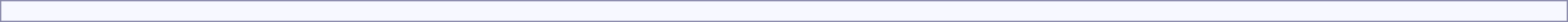<table style="border:1px solid #8888aa; background:#f7f8ff; padding:5px; font-size:95%; margin:0 12px 12px 0; margin:auto; width:100%; text-align:center;">
<tr>
<td></td>
</tr>
</table>
